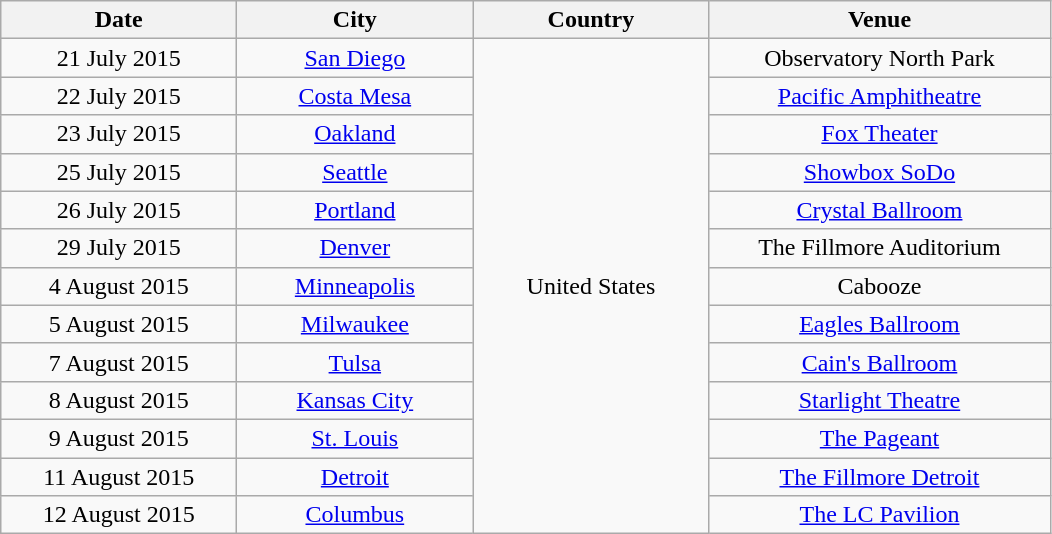<table class="wikitable" style="text-align:center">
<tr>
<th style="width:150px;">Date</th>
<th style="width:150px;">City</th>
<th style="width:150px;">Country</th>
<th style="width:220px;">Venue</th>
</tr>
<tr>
<td>21 July 2015</td>
<td><a href='#'>San Diego</a></td>
<td rowspan="13">United States</td>
<td>Observatory North Park</td>
</tr>
<tr>
<td>22 July 2015</td>
<td><a href='#'>Costa Mesa</a></td>
<td><a href='#'>Pacific Amphitheatre</a></td>
</tr>
<tr>
<td>23 July 2015</td>
<td><a href='#'>Oakland</a></td>
<td><a href='#'>Fox Theater</a></td>
</tr>
<tr>
<td>25 July 2015</td>
<td><a href='#'>Seattle</a></td>
<td><a href='#'>Showbox SoDo</a></td>
</tr>
<tr>
<td>26 July 2015</td>
<td><a href='#'>Portland</a></td>
<td><a href='#'>Crystal Ballroom</a></td>
</tr>
<tr>
<td>29 July 2015</td>
<td><a href='#'>Denver</a></td>
<td>The Fillmore Auditorium</td>
</tr>
<tr>
<td>4 August 2015</td>
<td><a href='#'>Minneapolis</a></td>
<td>Cabooze</td>
</tr>
<tr>
<td>5 August 2015</td>
<td><a href='#'>Milwaukee</a></td>
<td><a href='#'>Eagles Ballroom</a></td>
</tr>
<tr>
<td>7 August 2015</td>
<td><a href='#'>Tulsa</a></td>
<td><a href='#'>Cain's Ballroom</a></td>
</tr>
<tr>
<td>8 August 2015</td>
<td><a href='#'>Kansas City</a></td>
<td><a href='#'>Starlight Theatre</a></td>
</tr>
<tr>
<td>9 August 2015</td>
<td><a href='#'>St. Louis</a></td>
<td><a href='#'>The Pageant</a></td>
</tr>
<tr>
<td>11 August 2015</td>
<td><a href='#'>Detroit</a></td>
<td><a href='#'>The Fillmore Detroit</a></td>
</tr>
<tr>
<td>12 August 2015</td>
<td><a href='#'>Columbus</a></td>
<td><a href='#'>The LC Pavilion</a></td>
</tr>
</table>
